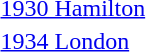<table>
<tr>
<td><a href='#'>1930 Hamilton</a><br></td>
<td></td>
<td></td>
<td></td>
</tr>
<tr>
<td><a href='#'>1934 London</a><br></td>
<td></td>
<td></td>
<td></td>
</tr>
</table>
